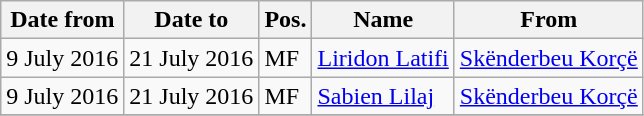<table class="wikitable">
<tr>
<th>Date from</th>
<th>Date to</th>
<th>Pos.</th>
<th>Name</th>
<th>From</th>
</tr>
<tr>
<td>9 July 2016</td>
<td>21 July 2016</td>
<td>MF</td>
<td> <a href='#'>Liridon Latifi</a></td>
<td> <a href='#'>Skënderbeu Korçë</a></td>
</tr>
<tr>
<td>9 July 2016</td>
<td>21 July 2016</td>
<td>MF</td>
<td> <a href='#'>Sabien Lilaj</a></td>
<td> <a href='#'>Skënderbeu Korçë</a></td>
</tr>
<tr>
</tr>
</table>
